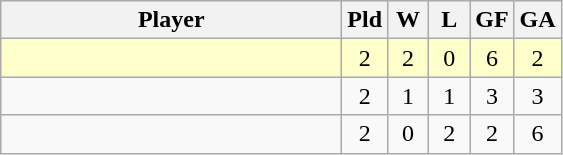<table class=wikitable style="text-align:center">
<tr>
<th width=220>Player</th>
<th width=20>Pld</th>
<th width=20>W</th>
<th width=20>L</th>
<th width=20>GF</th>
<th width=20>GA</th>
</tr>
<tr bgcolor=#ffffcc>
<td align=left></td>
<td>2</td>
<td>2</td>
<td>0</td>
<td>6</td>
<td>2</td>
</tr>
<tr>
<td align=left></td>
<td>2</td>
<td>1</td>
<td>1</td>
<td>3</td>
<td>3</td>
</tr>
<tr>
<td align=left></td>
<td>2</td>
<td>0</td>
<td>2</td>
<td>2</td>
<td>6</td>
</tr>
</table>
